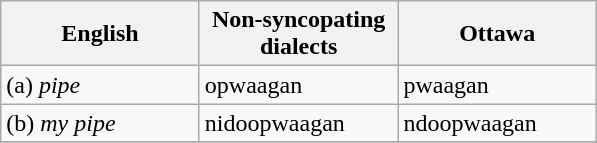<table class="wikitable" align="center">
<tr>
<th width = "125"><strong>English</strong></th>
<th width = "125"><strong>Non-syncopating dialects</strong></th>
<th width = "125"><strong>Ottawa</strong></th>
</tr>
<tr>
<td>(a) <em>pipe</em></td>
<td>opwaagan</td>
<td>pwaagan</td>
</tr>
<tr>
<td>(b) <em>my pipe</em></td>
<td>nidoopwaagan</td>
<td>ndoopwaagan</td>
</tr>
<tr>
</tr>
</table>
